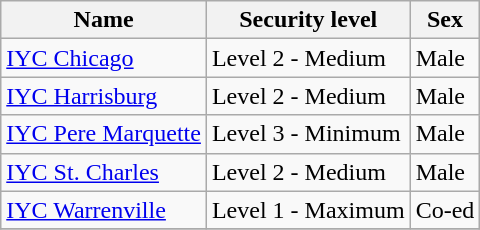<table class="wikitable sortable">
<tr>
<th>Name</th>
<th>Security level</th>
<th>Sex</th>
</tr>
<tr>
<td><a href='#'>IYC Chicago</a></td>
<td>Level 2 - Medium</td>
<td>Male</td>
</tr>
<tr>
<td><a href='#'>IYC Harrisburg</a></td>
<td>Level 2 - Medium</td>
<td>Male</td>
</tr>
<tr>
<td><a href='#'>IYC Pere Marquette</a></td>
<td>Level 3 - Minimum</td>
<td>Male</td>
</tr>
<tr>
<td><a href='#'>IYC St. Charles</a></td>
<td>Level 2 - Medium</td>
<td>Male</td>
</tr>
<tr>
<td><a href='#'>IYC Warrenville</a></td>
<td>Level 1 - Maximum</td>
<td>Co-ed</td>
</tr>
<tr>
</tr>
</table>
